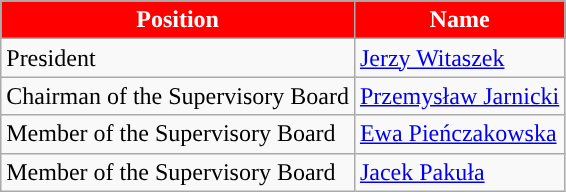<table class="wikitable">
<tr>
<th style="color:#FFFFFF; background:#FF0000">Position</th>
<th style="color:#FFFFFF; background:#FF0000">Name</th>
</tr>
<tr>
<td>President</td>
<td> <a href='#'>Jerzy Witaszek</a></td>
</tr>
<tr>
<td>Chairman of the Supervisory Board</td>
<td> <a href='#'>Przemysław Jarnicki</a></td>
</tr>
<tr>
<td>Member of the Supervisory Board</td>
<td> <a href='#'>Ewa Pieńczakowska</a></td>
</tr>
<tr>
<td>Member of the Supervisory Board</td>
<td> <a href='#'>Jacek Pakuła</a></td>
</tr>
</table>
